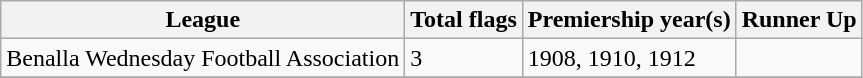<table class="wikitable">
<tr>
<th>League</th>
<th>Total flags</th>
<th>Premiership year(s)</th>
<th>Runner Up</th>
</tr>
<tr>
<td>Benalla Wednesday Football Association</td>
<td>3</td>
<td>1908, 1910, 1912</td>
<td></td>
</tr>
<tr>
</tr>
</table>
